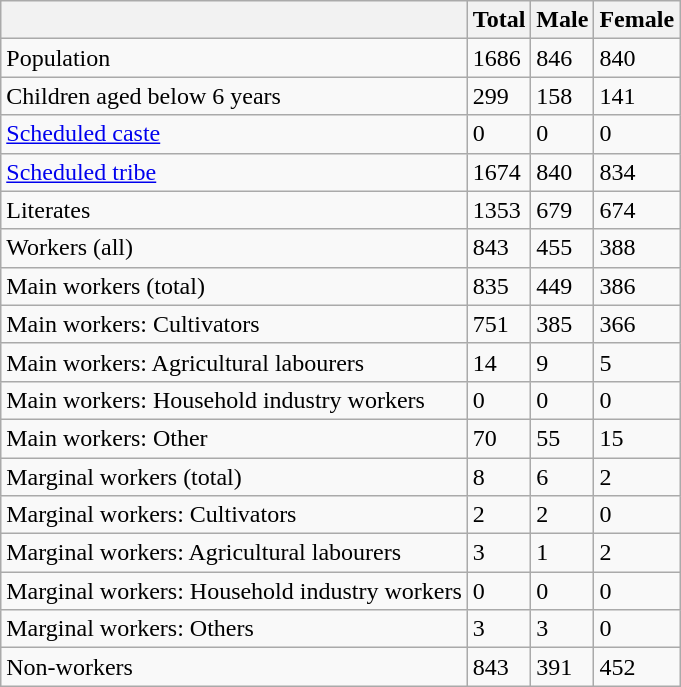<table class="wikitable sortable">
<tr>
<th></th>
<th>Total</th>
<th>Male</th>
<th>Female</th>
</tr>
<tr>
<td>Population</td>
<td>1686</td>
<td>846</td>
<td>840</td>
</tr>
<tr>
<td>Children aged below 6 years</td>
<td>299</td>
<td>158</td>
<td>141</td>
</tr>
<tr>
<td><a href='#'>Scheduled caste</a></td>
<td>0</td>
<td>0</td>
<td>0</td>
</tr>
<tr>
<td><a href='#'>Scheduled tribe</a></td>
<td>1674</td>
<td>840</td>
<td>834</td>
</tr>
<tr>
<td>Literates</td>
<td>1353</td>
<td>679</td>
<td>674</td>
</tr>
<tr>
<td>Workers (all)</td>
<td>843</td>
<td>455</td>
<td>388</td>
</tr>
<tr>
<td>Main workers (total)</td>
<td>835</td>
<td>449</td>
<td>386</td>
</tr>
<tr>
<td>Main workers: Cultivators</td>
<td>751</td>
<td>385</td>
<td>366</td>
</tr>
<tr>
<td>Main workers: Agricultural labourers</td>
<td>14</td>
<td>9</td>
<td>5</td>
</tr>
<tr>
<td>Main workers: Household industry workers</td>
<td>0</td>
<td>0</td>
<td>0</td>
</tr>
<tr>
<td>Main workers: Other</td>
<td>70</td>
<td>55</td>
<td>15</td>
</tr>
<tr>
<td>Marginal workers (total)</td>
<td>8</td>
<td>6</td>
<td>2</td>
</tr>
<tr>
<td>Marginal workers: Cultivators</td>
<td>2</td>
<td>2</td>
<td>0</td>
</tr>
<tr>
<td>Marginal workers: Agricultural labourers</td>
<td>3</td>
<td>1</td>
<td>2</td>
</tr>
<tr>
<td>Marginal workers: Household industry workers</td>
<td>0</td>
<td>0</td>
<td>0</td>
</tr>
<tr>
<td>Marginal workers: Others</td>
<td>3</td>
<td>3</td>
<td>0</td>
</tr>
<tr>
<td>Non-workers</td>
<td>843</td>
<td>391</td>
<td>452</td>
</tr>
</table>
